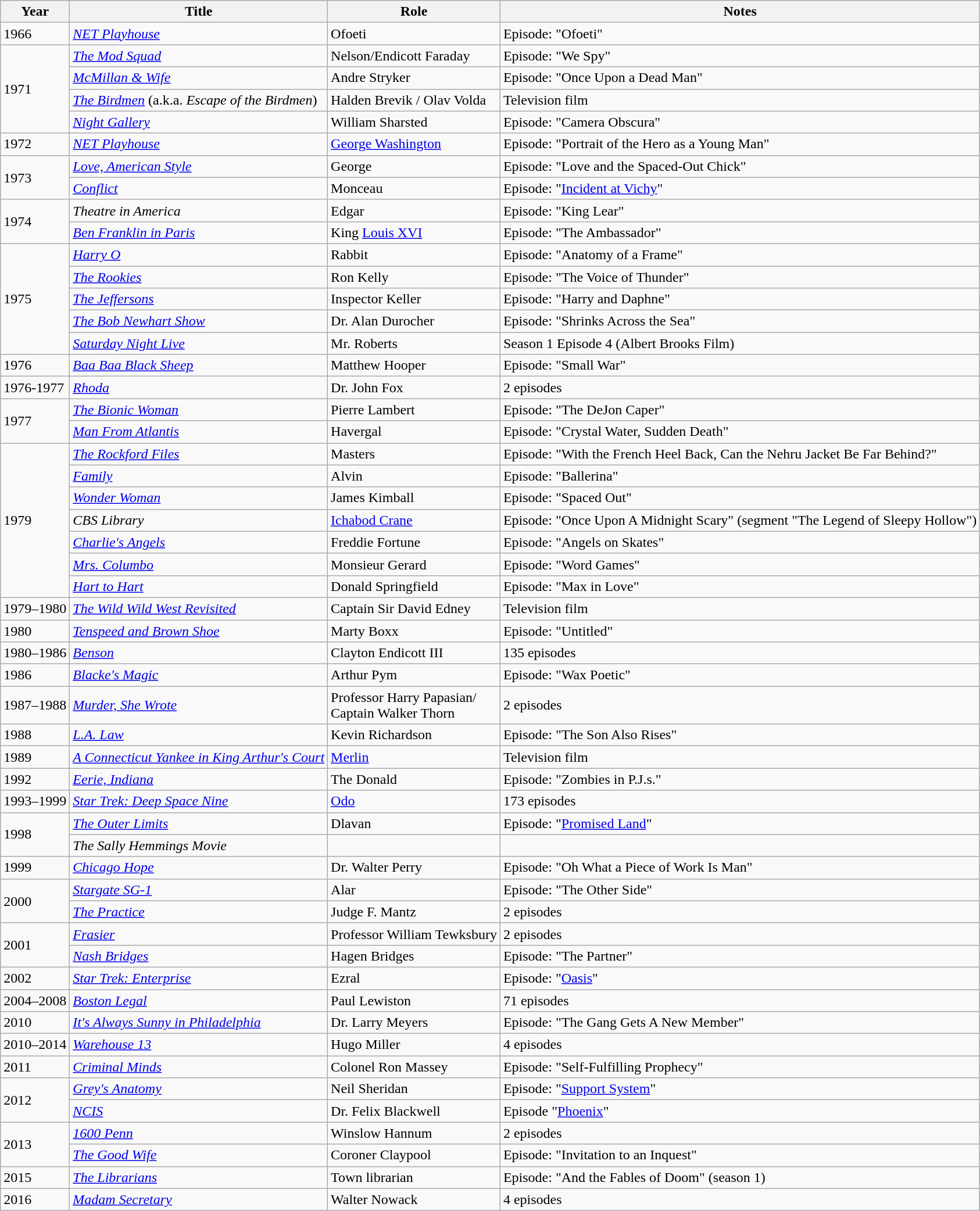<table class="wikitable sortable">
<tr>
<th>Year</th>
<th>Title</th>
<th>Role</th>
<th class="unsortable">Notes</th>
</tr>
<tr>
<td>1966</td>
<td><em><a href='#'>NET Playhouse</a></em></td>
<td>Ofoeti</td>
<td>Episode: "Ofoeti"</td>
</tr>
<tr>
<td rowspan="4">1971</td>
<td data-sort-value="Mod Squad, The"><em><a href='#'>The Mod Squad</a></em></td>
<td>Nelson/Endicott Faraday</td>
<td>Episode: "We Spy"</td>
</tr>
<tr>
<td><em><a href='#'>McMillan & Wife</a></em></td>
<td>Andre Stryker</td>
<td>Episode: "Once Upon a Dead Man"</td>
</tr>
<tr>
<td data-sort-value="Birdmen, The"><em><a href='#'>The Birdmen</a></em> (a.k.a. <em>Escape of the Birdmen</em>)</td>
<td>Halden Brevik / Olav Volda</td>
<td>Television film</td>
</tr>
<tr>
<td><em><a href='#'>Night Gallery</a></em></td>
<td>William Sharsted</td>
<td>Episode: "Camera Obscura"</td>
</tr>
<tr>
<td>1972</td>
<td><em><a href='#'>NET Playhouse</a></em></td>
<td><a href='#'>George Washington</a></td>
<td>Episode: "Portrait of the Hero as a Young Man"</td>
</tr>
<tr>
<td rowspan="2">1973</td>
<td><em><a href='#'>Love, American Style</a></em></td>
<td>George</td>
<td>Episode: "Love and the Spaced-Out Chick"</td>
</tr>
<tr>
<td><em><a href='#'>Conflict</a></em></td>
<td>Monceau</td>
<td>Episode: "<a href='#'>Incident at Vichy</a>"</td>
</tr>
<tr>
<td rowspan="2">1974</td>
<td><em>Theatre in America</em></td>
<td>Edgar</td>
<td>Episode: "King Lear"</td>
</tr>
<tr>
<td><em><a href='#'>Ben Franklin in Paris</a></em></td>
<td>King <a href='#'>Louis XVI</a></td>
<td>Episode: "The Ambassador"</td>
</tr>
<tr>
<td rowspan="5">1975</td>
<td><em><a href='#'>Harry O</a></em></td>
<td>Rabbit</td>
<td>Episode: "Anatomy of a Frame"</td>
</tr>
<tr>
<td data-sort-value="Rookies, The"><em><a href='#'>The Rookies</a></em></td>
<td>Ron Kelly</td>
<td>Episode: "The Voice of Thunder"</td>
</tr>
<tr>
<td data-sort-value="Jeffersons, The"><em><a href='#'>The Jeffersons</a></em></td>
<td>Inspector Keller</td>
<td>Episode: "Harry and Daphne"</td>
</tr>
<tr>
<td data-sort-value="Bob Newhart Show, The"><em><a href='#'>The Bob Newhart Show</a></em></td>
<td>Dr. Alan Durocher</td>
<td>Episode: "Shrinks Across the Sea"</td>
</tr>
<tr>
<td data-sort-value="Saturday Night Live"><em><a href='#'>Saturday Night Live</a></em></td>
<td>Mr. Roberts</td>
<td>Season 1 Episode 4 (Albert Brooks Film)</td>
</tr>
<tr>
<td>1976</td>
<td><em><a href='#'>Baa Baa Black Sheep</a></em></td>
<td>Matthew Hooper</td>
<td>Episode: "Small War"</td>
</tr>
<tr>
<td>1976-1977</td>
<td><em><a href='#'>Rhoda</a></em></td>
<td>Dr. John Fox</td>
<td>2 episodes</td>
</tr>
<tr>
<td rowspan="2">1977</td>
<td data-sort-value="Bionic Woman, The"><em><a href='#'>The Bionic Woman</a></em></td>
<td>Pierre Lambert</td>
<td>Episode: "The DeJon Caper"</td>
</tr>
<tr>
<td><em><a href='#'>Man From Atlantis</a></em></td>
<td>Havergal</td>
<td>Episode: "Crystal Water, Sudden Death"</td>
</tr>
<tr>
<td rowspan="7">1979</td>
<td data-sort-value="Rockford Files, The"><em><a href='#'>The Rockford Files</a></em></td>
<td>Masters</td>
<td>Episode: "With the French Heel Back, Can the Nehru Jacket Be Far Behind?"</td>
</tr>
<tr>
<td><em><a href='#'>Family</a></em></td>
<td>Alvin</td>
<td>Episode: "Ballerina"</td>
</tr>
<tr>
<td><em><a href='#'>Wonder Woman</a></em></td>
<td>James Kimball</td>
<td>Episode: "Spaced Out"</td>
</tr>
<tr>
<td><em>CBS Library</em></td>
<td><a href='#'>Ichabod Crane</a></td>
<td>Episode: "Once Upon A Midnight Scary" (segment "The Legend of Sleepy Hollow")</td>
</tr>
<tr>
<td><em><a href='#'>Charlie's Angels</a></em></td>
<td>Freddie Fortune</td>
<td>Episode: "Angels on Skates"</td>
</tr>
<tr>
<td><em><a href='#'>Mrs. Columbo</a></em></td>
<td>Monsieur Gerard</td>
<td>Episode: "Word Games"</td>
</tr>
<tr>
<td><em><a href='#'>Hart to Hart</a></em></td>
<td>Donald Springfield</td>
<td>Episode: "Max in Love"</td>
</tr>
<tr>
<td>1979–1980</td>
<td><em><a href='#'>The Wild Wild West Revisited</a></em></td>
<td>Captain Sir David Edney</td>
<td>Television film</td>
</tr>
<tr>
<td>1980</td>
<td><em><a href='#'>Tenspeed and Brown Shoe</a></em></td>
<td>Marty Boxx</td>
<td>Episode: "Untitled"</td>
</tr>
<tr>
<td>1980–1986</td>
<td><em><a href='#'>Benson</a></em></td>
<td>Clayton Endicott III</td>
<td>135 episodes</td>
</tr>
<tr>
<td>1986</td>
<td><em><a href='#'>Blacke's Magic</a></em></td>
<td>Arthur Pym</td>
<td>Episode: "Wax Poetic"</td>
</tr>
<tr>
<td>1987–1988</td>
<td><em><a href='#'>Murder, She Wrote</a></em></td>
<td>Professor Harry Papasian/<br>Captain Walker Thorn</td>
<td>2 episodes</td>
</tr>
<tr>
<td>1988</td>
<td><em><a href='#'>L.A. Law</a></em></td>
<td>Kevin Richardson</td>
<td>Episode: "The Son Also Rises"</td>
</tr>
<tr>
<td>1989</td>
<td data-sort-value="Connecticut Yankee in King Arthur's Court, A"><em><a href='#'>A Connecticut Yankee in King Arthur's Court</a></em></td>
<td><a href='#'>Merlin</a></td>
<td>Television film</td>
</tr>
<tr>
<td>1992</td>
<td><em><a href='#'>Eerie, Indiana</a></em></td>
<td>The Donald</td>
<td>Episode: "Zombies in P.J.s."</td>
</tr>
<tr>
<td>1993–1999</td>
<td><em><a href='#'>Star Trek: Deep Space Nine</a></em></td>
<td><a href='#'>Odo</a></td>
<td>173 episodes</td>
</tr>
<tr>
<td rowspan="2">1998</td>
<td data-sort-value="Outer Limits, The"><em><a href='#'>The Outer Limits</a></em></td>
<td>Dlavan</td>
<td>Episode: "<a href='#'>Promised Land</a>"</td>
</tr>
<tr>
<td data-sort-value="Sally Hemmings Movie, The"><em>The Sally Hemmings Movie</em></td>
<td></td>
<td></td>
</tr>
<tr>
<td>1999</td>
<td><em><a href='#'>Chicago Hope</a></em></td>
<td>Dr. Walter Perry</td>
<td>Episode: "Oh What a Piece of Work Is Man"</td>
</tr>
<tr>
<td rowspan="2">2000</td>
<td><em><a href='#'>Stargate SG-1</a></em></td>
<td>Alar</td>
<td>Episode: "The Other Side"</td>
</tr>
<tr>
<td data-sort-value="Practice, The"><em><a href='#'>The Practice</a></em></td>
<td>Judge F. Mantz</td>
<td>2 episodes</td>
</tr>
<tr>
<td rowspan="2">2001</td>
<td><em><a href='#'>Frasier</a></em></td>
<td>Professor William Tewksbury</td>
<td>2 episodes</td>
</tr>
<tr>
<td><em><a href='#'>Nash Bridges</a></em></td>
<td>Hagen Bridges</td>
<td>Episode: "The Partner"</td>
</tr>
<tr>
<td>2002</td>
<td><em><a href='#'>Star Trek: Enterprise</a></em></td>
<td>Ezral</td>
<td>Episode: "<a href='#'>Oasis</a>"</td>
</tr>
<tr>
<td>2004–2008</td>
<td><em><a href='#'>Boston Legal</a></em></td>
<td>Paul Lewiston</td>
<td>71 episodes</td>
</tr>
<tr>
<td>2010</td>
<td><em><a href='#'>It's Always Sunny in Philadelphia</a></em></td>
<td>Dr. Larry Meyers</td>
<td>Episode: "The Gang Gets A New Member"</td>
</tr>
<tr>
<td>2010–2014</td>
<td><em><a href='#'>Warehouse 13</a></em></td>
<td>Hugo Miller</td>
<td>4 episodes</td>
</tr>
<tr>
<td>2011</td>
<td><em><a href='#'>Criminal Minds</a></em></td>
<td>Colonel Ron Massey</td>
<td>Episode: "Self-Fulfilling Prophecy"</td>
</tr>
<tr>
<td rowspan="2">2012</td>
<td><em><a href='#'>Grey's Anatomy</a></em></td>
<td>Neil Sheridan</td>
<td>Episode: "<a href='#'>Support System</a>"</td>
</tr>
<tr>
<td><em><a href='#'>NCIS</a></em></td>
<td>Dr. Felix Blackwell</td>
<td>Episode "<a href='#'>Phoenix</a>"</td>
</tr>
<tr>
<td rowspan="2">2013</td>
<td><em><a href='#'>1600 Penn</a></em></td>
<td>Winslow Hannum</td>
<td>2 episodes</td>
</tr>
<tr>
<td data-sort-value="Good Wife, The"><em><a href='#'>The Good Wife</a></em></td>
<td>Coroner Claypool</td>
<td>Episode: "Invitation to an Inquest"</td>
</tr>
<tr>
<td>2015</td>
<td><em><a href='#'>The Librarians</a></em></td>
<td>Town librarian</td>
<td>Episode: "And the Fables of Doom" (season 1)</td>
</tr>
<tr>
<td>2016</td>
<td><em><a href='#'>Madam Secretary</a></em></td>
<td>Walter Nowack</td>
<td>4 episodes</td>
</tr>
</table>
